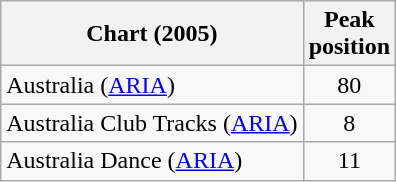<table class="wikitable sortable">
<tr>
<th>Chart (2005)</th>
<th>Peak<br>position</th>
</tr>
<tr>
<td>Australia (<a href='#'>ARIA</a>)</td>
<td align="center">80</td>
</tr>
<tr>
<td>Australia Club Tracks (<a href='#'>ARIA</a>)</td>
<td align="center">8</td>
</tr>
<tr>
<td>Australia Dance (<a href='#'>ARIA</a>)</td>
<td align="center">11</td>
</tr>
</table>
